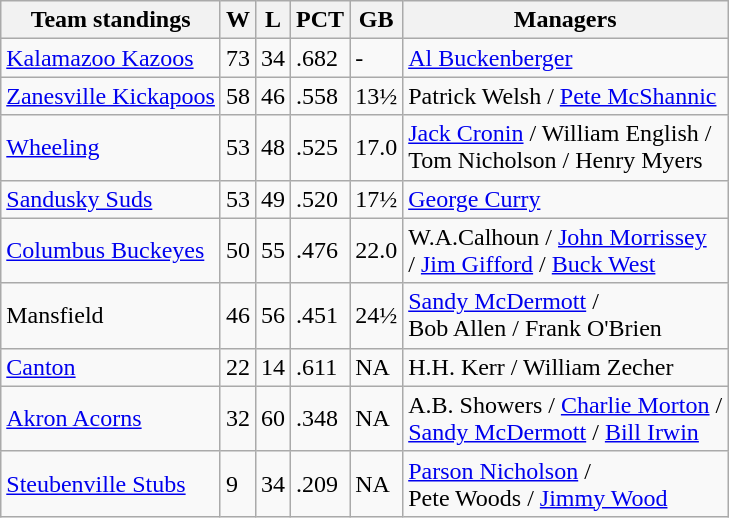<table class="wikitable">
<tr>
<th>Team standings</th>
<th>W</th>
<th>L</th>
<th>PCT</th>
<th>GB</th>
<th>Managers</th>
</tr>
<tr>
<td><a href='#'>Kalamazoo Kazoos</a></td>
<td>73</td>
<td>34</td>
<td>.682</td>
<td>-</td>
<td><a href='#'>Al Buckenberger</a></td>
</tr>
<tr>
<td><a href='#'>Zanesville Kickapoos</a></td>
<td>58</td>
<td>46</td>
<td>.558</td>
<td>13½</td>
<td>Patrick Welsh / <a href='#'>Pete McShannic</a></td>
</tr>
<tr>
<td><a href='#'>Wheeling</a></td>
<td>53</td>
<td>48</td>
<td>.525</td>
<td>17.0</td>
<td><a href='#'>Jack Cronin</a> / William English /<br> Tom Nicholson / Henry Myers</td>
</tr>
<tr>
<td><a href='#'>Sandusky Suds</a></td>
<td>53</td>
<td>49</td>
<td>.520</td>
<td>17½</td>
<td><a href='#'>George Curry</a></td>
</tr>
<tr>
<td><a href='#'>Columbus Buckeyes</a></td>
<td>50</td>
<td>55</td>
<td>.476</td>
<td>22.0</td>
<td>W.A.Calhoun / <a href='#'>John Morrissey</a> <br>/ <a href='#'>Jim Gifford</a> / <a href='#'>Buck West</a></td>
</tr>
<tr>
<td>Mansfield</td>
<td>46</td>
<td>56</td>
<td>.451</td>
<td>24½</td>
<td><a href='#'>Sandy McDermott</a> /<br> Bob Allen / Frank O'Brien</td>
</tr>
<tr>
<td><a href='#'>Canton</a></td>
<td>22</td>
<td>14</td>
<td>.611</td>
<td>NA</td>
<td>H.H. Kerr / William Zecher</td>
</tr>
<tr>
<td><a href='#'>Akron Acorns</a></td>
<td>32</td>
<td>60</td>
<td>.348</td>
<td>NA</td>
<td>A.B. Showers / <a href='#'>Charlie Morton</a> /<br> <a href='#'>Sandy McDermott</a> / <a href='#'>Bill Irwin</a></td>
</tr>
<tr>
<td><a href='#'>Steubenville Stubs</a></td>
<td>9</td>
<td>34</td>
<td>.209</td>
<td>NA</td>
<td><a href='#'>Parson Nicholson</a> /<br> Pete Woods / <a href='#'>Jimmy Wood</a></td>
</tr>
</table>
